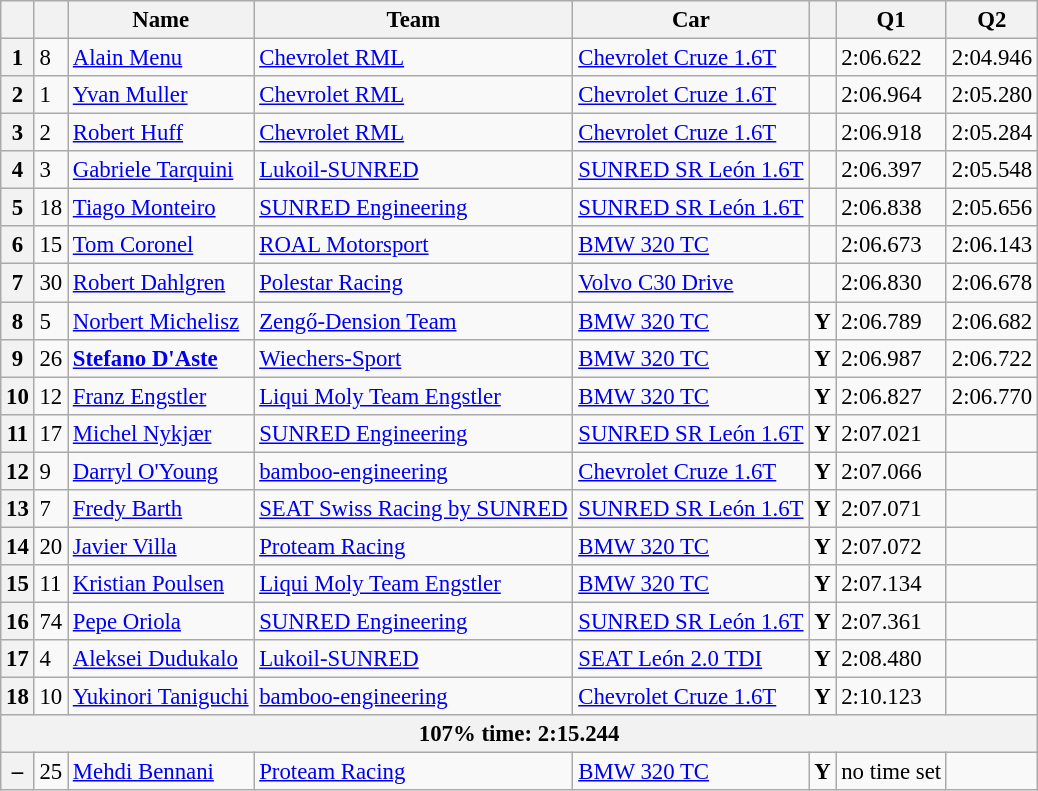<table class="wikitable sortable" style="font-size: 95%;">
<tr>
<th></th>
<th></th>
<th>Name</th>
<th>Team</th>
<th>Car</th>
<th></th>
<th>Q1</th>
<th>Q2</th>
</tr>
<tr>
<th>1</th>
<td>8</td>
<td> <a href='#'>Alain Menu</a></td>
<td><a href='#'>Chevrolet RML</a></td>
<td><a href='#'>Chevrolet Cruze 1.6T</a></td>
<td></td>
<td>2:06.622</td>
<td>2:04.946</td>
</tr>
<tr>
<th>2</th>
<td>1</td>
<td> <a href='#'>Yvan Muller</a></td>
<td><a href='#'>Chevrolet RML</a></td>
<td><a href='#'>Chevrolet Cruze 1.6T</a></td>
<td></td>
<td>2:06.964</td>
<td>2:05.280</td>
</tr>
<tr>
<th>3</th>
<td>2</td>
<td> <a href='#'>Robert Huff</a></td>
<td><a href='#'>Chevrolet RML</a></td>
<td><a href='#'>Chevrolet Cruze 1.6T</a></td>
<td></td>
<td>2:06.918</td>
<td>2:05.284</td>
</tr>
<tr>
<th>4</th>
<td>3</td>
<td> <a href='#'>Gabriele Tarquini</a></td>
<td><a href='#'>Lukoil-SUNRED</a></td>
<td><a href='#'>SUNRED SR León 1.6T</a></td>
<td></td>
<td>2:06.397</td>
<td>2:05.548</td>
</tr>
<tr>
<th>5</th>
<td>18</td>
<td> <a href='#'>Tiago Monteiro</a></td>
<td><a href='#'>SUNRED Engineering</a></td>
<td><a href='#'>SUNRED SR León 1.6T</a></td>
<td></td>
<td>2:06.838</td>
<td>2:05.656</td>
</tr>
<tr>
<th>6</th>
<td>15</td>
<td> <a href='#'>Tom Coronel</a></td>
<td><a href='#'>ROAL Motorsport</a></td>
<td><a href='#'>BMW 320 TC</a></td>
<td></td>
<td>2:06.673</td>
<td>2:06.143</td>
</tr>
<tr>
<th>7</th>
<td>30</td>
<td> <a href='#'>Robert Dahlgren</a></td>
<td><a href='#'>Polestar Racing</a></td>
<td><a href='#'>Volvo C30 Drive</a></td>
<td></td>
<td>2:06.830</td>
<td>2:06.678</td>
</tr>
<tr>
<th>8</th>
<td>5</td>
<td> <a href='#'>Norbert Michelisz</a></td>
<td><a href='#'>Zengő-Dension Team</a></td>
<td><a href='#'>BMW 320 TC</a></td>
<td align=center><strong><span>Y</span></strong></td>
<td>2:06.789</td>
<td>2:06.682</td>
</tr>
<tr>
<th>9</th>
<td>26</td>
<td> <strong><a href='#'>Stefano D'Aste</a></strong></td>
<td><a href='#'>Wiechers-Sport</a></td>
<td><a href='#'>BMW 320 TC</a></td>
<td align=center><strong><span>Y</span></strong></td>
<td>2:06.987</td>
<td>2:06.722</td>
</tr>
<tr>
<th>10</th>
<td>12</td>
<td> <a href='#'>Franz Engstler</a></td>
<td><a href='#'>Liqui Moly Team Engstler</a></td>
<td><a href='#'>BMW 320 TC</a></td>
<td align=center><strong><span>Y</span></strong></td>
<td>2:06.827</td>
<td>2:06.770</td>
</tr>
<tr>
<th>11</th>
<td>17</td>
<td> <a href='#'>Michel Nykjær</a></td>
<td><a href='#'>SUNRED Engineering</a></td>
<td><a href='#'>SUNRED SR León 1.6T</a></td>
<td align=center><strong><span>Y</span></strong></td>
<td>2:07.021</td>
<td></td>
</tr>
<tr>
<th>12</th>
<td>9</td>
<td> <a href='#'>Darryl O'Young</a></td>
<td><a href='#'>bamboo-engineering</a></td>
<td><a href='#'>Chevrolet Cruze 1.6T</a></td>
<td align=center><strong><span>Y</span></strong></td>
<td>2:07.066</td>
<td></td>
</tr>
<tr>
<th>13</th>
<td>7</td>
<td> <a href='#'>Fredy Barth</a></td>
<td><a href='#'>SEAT Swiss Racing by SUNRED</a></td>
<td><a href='#'>SUNRED SR León 1.6T</a></td>
<td align=center><strong><span>Y</span></strong></td>
<td>2:07.071</td>
<td></td>
</tr>
<tr>
<th>14</th>
<td>20</td>
<td> <a href='#'>Javier Villa</a></td>
<td><a href='#'>Proteam Racing</a></td>
<td><a href='#'>BMW 320 TC</a></td>
<td align=center><strong><span>Y</span></strong></td>
<td>2:07.072</td>
<td></td>
</tr>
<tr>
<th>15</th>
<td>11</td>
<td> <a href='#'>Kristian Poulsen</a></td>
<td><a href='#'>Liqui Moly Team Engstler</a></td>
<td><a href='#'>BMW 320 TC</a></td>
<td align=center><strong><span>Y</span></strong></td>
<td>2:07.134</td>
<td></td>
</tr>
<tr>
<th>16</th>
<td>74</td>
<td> <a href='#'>Pepe Oriola</a></td>
<td><a href='#'>SUNRED Engineering</a></td>
<td><a href='#'>SUNRED SR León 1.6T</a></td>
<td align=center><strong><span>Y</span></strong></td>
<td>2:07.361</td>
<td></td>
</tr>
<tr>
<th>17</th>
<td>4</td>
<td> <a href='#'>Aleksei Dudukalo</a></td>
<td><a href='#'>Lukoil-SUNRED</a></td>
<td><a href='#'>SEAT León 2.0 TDI</a></td>
<td align=center><strong><span>Y</span></strong></td>
<td>2:08.480</td>
<td></td>
</tr>
<tr>
<th>18</th>
<td>10</td>
<td> <a href='#'>Yukinori Taniguchi</a></td>
<td><a href='#'>bamboo-engineering</a></td>
<td><a href='#'>Chevrolet Cruze 1.6T</a></td>
<td align=center><strong><span>Y</span></strong></td>
<td>2:10.123</td>
<td></td>
</tr>
<tr>
<th colspan=8>107% time: 2:15.244</th>
</tr>
<tr>
<th>–</th>
<td>25</td>
<td> <a href='#'>Mehdi Bennani</a></td>
<td><a href='#'>Proteam Racing</a></td>
<td><a href='#'>BMW 320 TC</a></td>
<td align=center><strong><span>Y</span></strong></td>
<td>no time set</td>
<td></td>
</tr>
</table>
